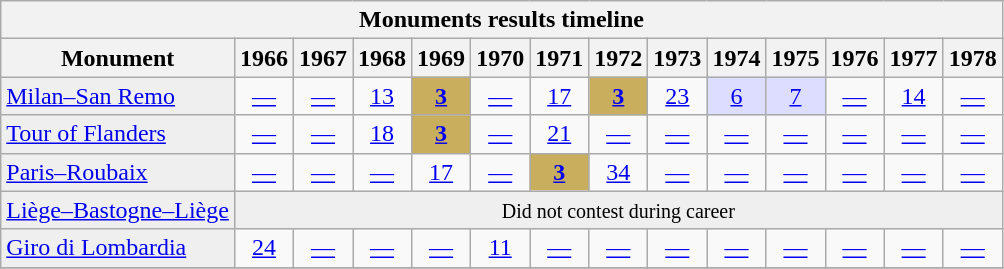<table class="wikitable">
<tr>
<th scope="col" colspan=19 align=center>Monuments results timeline</th>
</tr>
<tr>
<th>Monument</th>
<th scope="col">1966</th>
<th scope="col">1967</th>
<th scope="col">1968</th>
<th scope="col">1969</th>
<th scope="col">1970</th>
<th scope="col">1971</th>
<th scope="col">1972</th>
<th scope="col">1973</th>
<th scope="col">1974</th>
<th scope="col">1975</th>
<th scope="col">1976</th>
<th scope="col">1977</th>
<th scope="col">1978</th>
</tr>
<tr style="text-align:center;">
<td style="text-align:left; background:#efefef;"><a href='#'>Milan–San Remo</a></td>
<td><a href='#'>—</a></td>
<td><a href='#'>—</a></td>
<td><a href='#'>13</a></td>
<td style="background:#C9AE5D;"><a href='#'><strong>3</strong></a></td>
<td><a href='#'>—</a></td>
<td><a href='#'>17</a></td>
<td style="background:#C9AE5D;"><a href='#'><strong>3</strong></a></td>
<td><a href='#'>23</a></td>
<td style="background:#ddddff;"><a href='#'>6</a></td>
<td style="background:#ddddff;"><a href='#'>7</a></td>
<td><a href='#'>—</a></td>
<td><a href='#'>14</a></td>
<td><a href='#'>—</a></td>
</tr>
<tr style="text-align:center;">
<td style="text-align:left; background:#efefef;"><a href='#'>Tour of Flanders</a></td>
<td><a href='#'>—</a></td>
<td><a href='#'>—</a></td>
<td><a href='#'>18</a></td>
<td style="background:#C9AE5D;"><a href='#'><strong>3</strong></a></td>
<td><a href='#'>—</a></td>
<td><a href='#'>21</a></td>
<td><a href='#'>—</a></td>
<td><a href='#'>—</a></td>
<td><a href='#'>—</a></td>
<td><a href='#'>—</a></td>
<td><a href='#'>—</a></td>
<td><a href='#'>—</a></td>
<td><a href='#'>—</a></td>
</tr>
<tr style="text-align:center;">
<td style="text-align:left; background:#efefef;"><a href='#'>Paris–Roubaix</a></td>
<td><a href='#'>—</a></td>
<td><a href='#'>—</a></td>
<td><a href='#'>—</a></td>
<td><a href='#'>17</a></td>
<td><a href='#'>—</a></td>
<td style="background:#C9AE5D;"><a href='#'><strong>3</strong></a></td>
<td><a href='#'>34</a></td>
<td><a href='#'>—</a></td>
<td><a href='#'>—</a></td>
<td><a href='#'>—</a></td>
<td><a href='#'>—</a></td>
<td><a href='#'>—</a></td>
<td><a href='#'>—</a></td>
</tr>
<tr style="text-align:center;">
<td style="text-align:left; background:#efefef;"><a href='#'>Liège–Bastogne–Liège</a></td>
<td style="text-align:center; background:#efefef;" colspan=13><small>Did not contest during career</small></td>
</tr>
<tr style="text-align:center;">
<td style="text-align:left; background:#efefef;"><a href='#'>Giro di Lombardia</a></td>
<td><a href='#'>24</a></td>
<td><a href='#'>—</a></td>
<td><a href='#'>—</a></td>
<td><a href='#'>—</a></td>
<td><a href='#'>11</a></td>
<td><a href='#'>—</a></td>
<td><a href='#'>—</a></td>
<td><a href='#'>—</a></td>
<td><a href='#'>—</a></td>
<td><a href='#'>—</a></td>
<td><a href='#'>—</a></td>
<td><a href='#'>—</a></td>
<td><a href='#'>—</a></td>
</tr>
<tr>
</tr>
</table>
